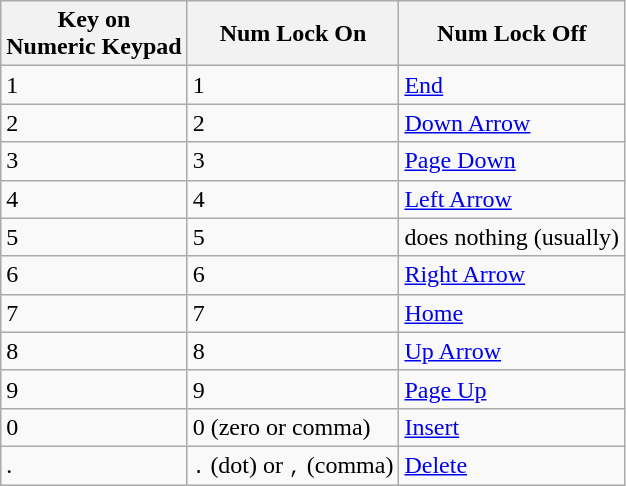<table class="wikitable">
<tr>
<th>Key on <br>Numeric Keypad</th>
<th>Num Lock On</th>
<th>Num Lock Off</th>
</tr>
<tr>
<td>1</td>
<td>1</td>
<td><a href='#'>End</a></td>
</tr>
<tr>
<td>2</td>
<td>2</td>
<td><a href='#'>Down Arrow</a></td>
</tr>
<tr>
<td>3</td>
<td>3</td>
<td><a href='#'>Page Down</a></td>
</tr>
<tr>
<td>4</td>
<td>4</td>
<td><a href='#'>Left Arrow</a></td>
</tr>
<tr>
<td>5</td>
<td>5</td>
<td>does nothing (usually)</td>
</tr>
<tr>
<td>6</td>
<td>6</td>
<td><a href='#'>Right Arrow</a></td>
</tr>
<tr>
<td>7</td>
<td>7</td>
<td><a href='#'>Home</a></td>
</tr>
<tr>
<td>8</td>
<td>8</td>
<td><a href='#'>Up Arrow</a></td>
</tr>
<tr>
<td>9</td>
<td>9</td>
<td><a href='#'>Page Up</a></td>
</tr>
<tr>
<td>0</td>
<td>0 (zero or comma)</td>
<td><a href='#'>Insert</a></td>
</tr>
<tr>
<td>.</td>
<td><code>.</code> (dot) or <code>,</code> (comma)</td>
<td><a href='#'>Delete</a></td>
</tr>
</table>
